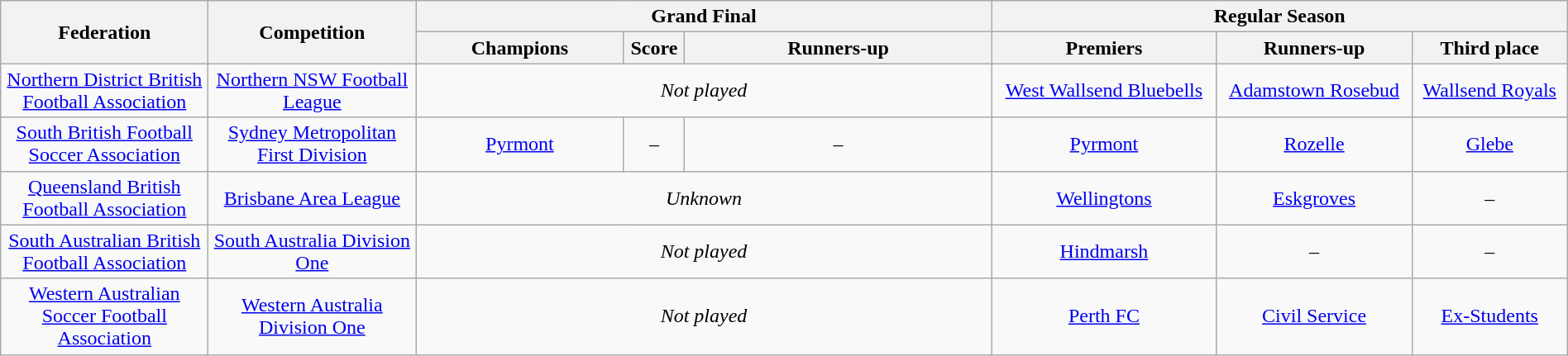<table class="wikitable" width="100%">
<tr>
<th rowspan="2" style="width:10em">Federation</th>
<th rowspan="2" style="width:10em">Competition</th>
<th colspan="3" scope="col">Grand Final</th>
<th colspan="3">Regular Season</th>
</tr>
<tr>
<th style="width:10em">Champions</th>
<th>Score</th>
<th style="width:15em">Runners-up</th>
<th>Premiers</th>
<th>Runners-up</th>
<th>Third place</th>
</tr>
<tr>
<td align="center"><a href='#'>Northern District British Football Association</a></td>
<td align="center"><a href='#'>Northern NSW Football League</a></td>
<td colspan="3" align="center"><em>Not played</em></td>
<td align="center"><a href='#'>West Wallsend Bluebells</a></td>
<td align="center"><a href='#'>Adamstown Rosebud</a></td>
<td align="center"><a href='#'>Wallsend Royals</a></td>
</tr>
<tr>
<td align="center"><a href='#'>South British Football Soccer Association</a></td>
<td align="center"><a href='#'>Sydney Metropolitan First Division</a></td>
<td align="center"><a href='#'>Pyrmont</a></td>
<td align="center">–</td>
<td align="center">–</td>
<td align="center"><a href='#'>Pyrmont</a></td>
<td align="center"><a href='#'>Rozelle</a></td>
<td align="center"><a href='#'>Glebe</a></td>
</tr>
<tr>
<td align="center"><a href='#'>Queensland British Football Association</a></td>
<td align="center"><a href='#'>Brisbane Area League</a></td>
<td colspan="3" align="center"><em>Unknown</em></td>
<td align="center"><a href='#'>Wellingtons</a></td>
<td align="center"><a href='#'>Eskgroves</a></td>
<td align="center">–</td>
</tr>
<tr>
<td align="center"><a href='#'>South Australian British Football Association</a></td>
<td align="center"><a href='#'>South Australia Division One</a></td>
<td colspan="3" align="center"><em>Not played</em></td>
<td align="center"><a href='#'>Hindmarsh</a></td>
<td align="center">–</td>
<td align="center">–</td>
</tr>
<tr>
<td align="center"><a href='#'>Western Australian Soccer Football Association</a></td>
<td align="center"><a href='#'>Western Australia Division One</a></td>
<td colspan="3" align="center"><em>Not played</em></td>
<td align="center"><a href='#'>Perth FC</a></td>
<td align="center"><a href='#'>Civil Service</a></td>
<td align="center"><a href='#'>Ex-Students</a></td>
</tr>
</table>
